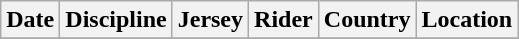<table class="wikitable">
<tr>
<th>Date</th>
<th>Discipline</th>
<th>Jersey</th>
<th>Rider</th>
<th>Country</th>
<th>Location</th>
</tr>
<tr>
</tr>
</table>
